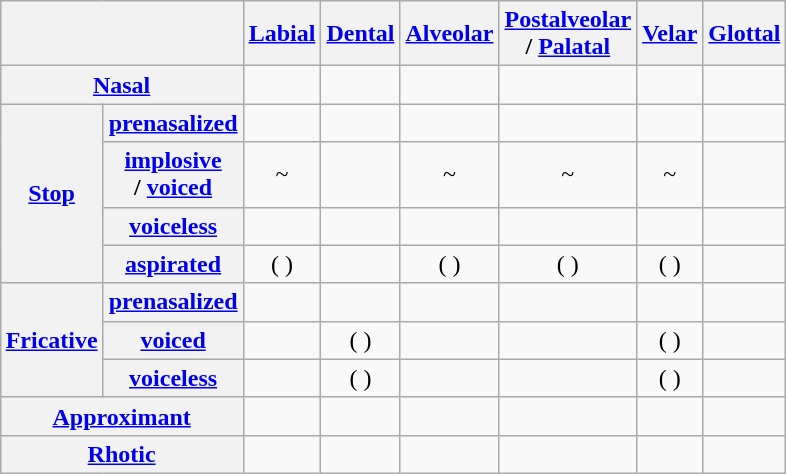<table class="wikitable" style="margin: 0 auto; text-align:center">
<tr>
<th colspan=2></th>
<th><a href='#'>Labial</a></th>
<th><a href='#'>Dental</a></th>
<th><a href='#'>Alveolar</a></th>
<th><a href='#'>Postalveolar</a><br>/ <a href='#'>Palatal</a></th>
<th><a href='#'>Velar</a></th>
<th><a href='#'>Glottal</a></th>
</tr>
<tr>
<th colspan=2><a href='#'>Nasal</a></th>
<td></td>
<td></td>
<td></td>
<td> </td>
<td> </td>
<td></td>
</tr>
<tr>
<th rowspan=4><a href='#'>Stop</a></th>
<th><a href='#'>prenasalized</a></th>
<td> </td>
<td></td>
<td> </td>
<td> </td>
<td> </td>
<td></td>
</tr>
<tr>
<th><a href='#'>implosive</a><br>/ <a href='#'>voiced</a></th>
<td> ~  </td>
<td></td>
<td> ~  </td>
<td> ~  </td>
<td> ~  </td>
<td></td>
</tr>
<tr>
<th><a href='#'>voiceless</a></th>
<td></td>
<td></td>
<td></td>
<td> </td>
<td></td>
<td></td>
</tr>
<tr>
<th><a href='#'>aspirated</a></th>
<td>( )</td>
<td></td>
<td>( )</td>
<td>( )</td>
<td>( )</td>
<td></td>
</tr>
<tr>
<th rowspan=3><a href='#'>Fricative</a></th>
<th><a href='#'>prenasalized</a></th>
<td> </td>
<td></td>
<td> </td>
<td></td>
<td></td>
<td></td>
</tr>
<tr>
<th><a href='#'>voiced</a></th>
<td></td>
<td>( )</td>
<td></td>
<td></td>
<td>( )</td>
<td></td>
</tr>
<tr>
<th><a href='#'>voiceless</a></th>
<td></td>
<td>( )</td>
<td></td>
<td> </td>
<td>( )</td>
<td></td>
</tr>
<tr>
<th colspan=2><a href='#'>Approximant</a></th>
<td></td>
<td></td>
<td></td>
<td> </td>
<td></td>
<td></td>
</tr>
<tr>
<th colspan=2><a href='#'>Rhotic</a></th>
<td></td>
<td></td>
<td></td>
<td></td>
<td></td>
<td></td>
</tr>
</table>
